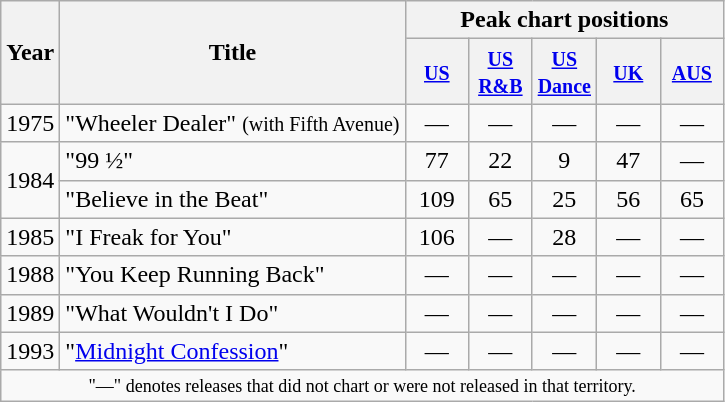<table class="wikitable" style="text-align:center;">
<tr>
<th scope="col" rowspan="2">Year</th>
<th scope="col" rowspan="2">Title</th>
<th scope="col" colspan="5">Peak chart positions</th>
</tr>
<tr>
<th style="width:35px;"><small><a href='#'>US</a></small><br></th>
<th style="width:35px;"><small><a href='#'>US</a></small><br><small><a href='#'>R&B</a></small><br></th>
<th style="width:35px;"><small><a href='#'>US</a></small><br><small><a href='#'>Dance</a></small><br></th>
<th style="width:35px;"><small><a href='#'>UK</a></small><br></th>
<th style="width:35px;"><small><a href='#'>AUS</a></small><br></th>
</tr>
<tr>
<td>1975</td>
<td style="text-align:left;">"Wheeler Dealer" <small>(with Fifth Avenue)</small></td>
<td>—</td>
<td>—</td>
<td>—</td>
<td>—</td>
<td>—</td>
</tr>
<tr>
<td rowspan="2">1984</td>
<td style="text-align:left;">"99 ½"</td>
<td>77</td>
<td>22</td>
<td>9</td>
<td>47</td>
<td>—</td>
</tr>
<tr>
<td style="text-align:left;">"Believe in the Beat"</td>
<td>109</td>
<td>65</td>
<td>25</td>
<td>56</td>
<td>65</td>
</tr>
<tr>
<td>1985</td>
<td style="text-align:left;">"I Freak for You"</td>
<td>106</td>
<td>—</td>
<td>28</td>
<td>—</td>
<td>—</td>
</tr>
<tr>
<td>1988</td>
<td style="text-align:left;">"You Keep Running Back"</td>
<td>—</td>
<td>—</td>
<td>—</td>
<td>—</td>
<td>—</td>
</tr>
<tr>
<td>1989</td>
<td style="text-align:left;">"What Wouldn't I Do"</td>
<td>—</td>
<td>—</td>
<td>—</td>
<td>—</td>
<td>—</td>
</tr>
<tr>
<td style="text-align:left;">1993</td>
<td style="text-align:left;">"<a href='#'>Midnight Confession</a>"</td>
<td>—</td>
<td>—</td>
<td>—</td>
<td>—</td>
<td>—</td>
</tr>
<tr>
<td colspan="7" style="text-align:center; font-size:9pt;">"—" denotes releases that did not chart or were not released in that territory.</td>
</tr>
</table>
